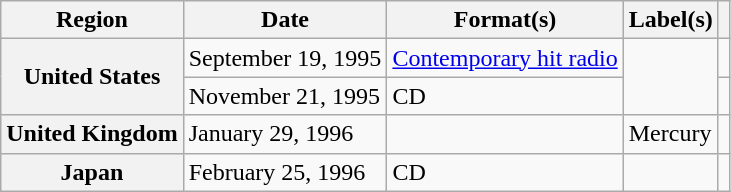<table class="wikitable plainrowheaders">
<tr>
<th scope="col">Region</th>
<th scope="col">Date</th>
<th scope="col">Format(s)</th>
<th scope="col">Label(s)</th>
<th scope="col"></th>
</tr>
<tr>
<th scope="row" rowspan="2">United States</th>
<td>September 19, 1995</td>
<td><a href='#'>Contemporary hit radio</a></td>
<td rowspan="2"></td>
<td></td>
</tr>
<tr>
<td>November 21, 1995</td>
<td>CD</td>
<td></td>
</tr>
<tr>
<th scope="row">United Kingdom</th>
<td>January 29, 1996</td>
<td></td>
<td>Mercury</td>
<td></td>
</tr>
<tr>
<th scope="row">Japan</th>
<td>February 25, 1996</td>
<td>CD</td>
<td></td>
<td></td>
</tr>
</table>
